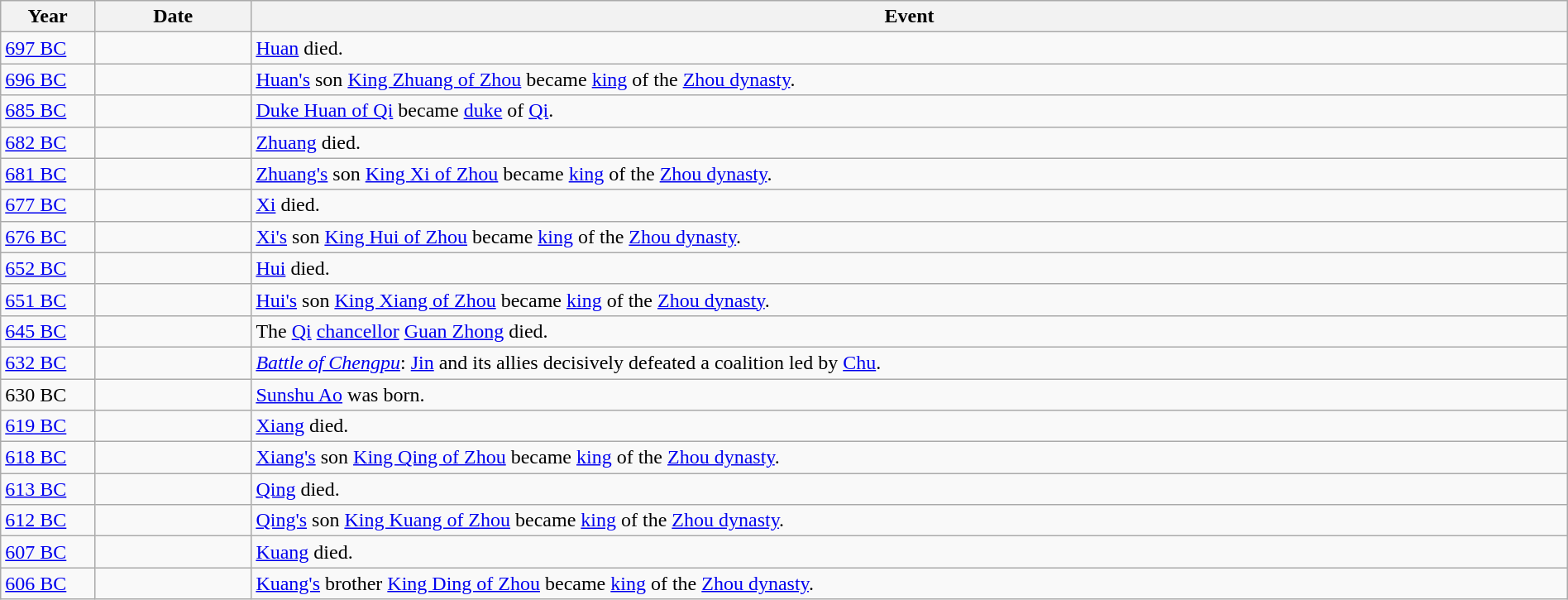<table class="wikitable" width="100%">
<tr>
<th style="width:6%">Year</th>
<th style="width:10%">Date</th>
<th>Event</th>
</tr>
<tr>
<td><a href='#'>697 BC</a></td>
<td></td>
<td><a href='#'>Huan</a> died.</td>
</tr>
<tr>
<td><a href='#'>696 BC</a></td>
<td></td>
<td><a href='#'>Huan's</a> son <a href='#'>King Zhuang of Zhou</a> became <a href='#'>king</a> of the <a href='#'>Zhou dynasty</a>.</td>
</tr>
<tr>
<td><a href='#'>685 BC</a></td>
<td></td>
<td><a href='#'>Duke Huan of Qi</a> became <a href='#'>duke</a> of <a href='#'>Qi</a>.</td>
</tr>
<tr>
<td><a href='#'>682 BC</a></td>
<td></td>
<td><a href='#'>Zhuang</a> died.</td>
</tr>
<tr>
<td><a href='#'>681 BC</a></td>
<td></td>
<td><a href='#'>Zhuang's</a> son <a href='#'>King Xi of Zhou</a> became <a href='#'>king</a> of the <a href='#'>Zhou dynasty</a>.</td>
</tr>
<tr>
<td><a href='#'>677 BC</a></td>
<td></td>
<td><a href='#'>Xi</a> died.</td>
</tr>
<tr>
<td><a href='#'>676 BC</a></td>
<td></td>
<td><a href='#'>Xi's</a> son <a href='#'>King Hui of Zhou</a> became <a href='#'>king</a> of the <a href='#'>Zhou dynasty</a>.</td>
</tr>
<tr>
<td><a href='#'>652 BC</a></td>
<td></td>
<td><a href='#'>Hui</a> died.</td>
</tr>
<tr>
<td><a href='#'>651 BC</a></td>
<td></td>
<td><a href='#'>Hui's</a> son <a href='#'>King Xiang of Zhou</a> became <a href='#'>king</a> of the <a href='#'>Zhou dynasty</a>.</td>
</tr>
<tr>
<td><a href='#'>645 BC</a></td>
<td></td>
<td>The <a href='#'>Qi</a> <a href='#'>chancellor</a> <a href='#'>Guan Zhong</a> died.</td>
</tr>
<tr>
<td><a href='#'>632 BC</a></td>
<td></td>
<td><em><a href='#'>Battle of Chengpu</a></em>: <a href='#'>Jin</a> and its allies decisively defeated a coalition led by <a href='#'>Chu</a>.</td>
</tr>
<tr>
<td>630 BC</td>
<td></td>
<td><a href='#'>Sunshu Ao</a> was born.</td>
</tr>
<tr>
<td><a href='#'>619 BC</a></td>
<td></td>
<td><a href='#'>Xiang</a> died.</td>
</tr>
<tr>
<td><a href='#'>618 BC</a></td>
<td></td>
<td><a href='#'>Xiang's</a> son <a href='#'>King Qing of Zhou</a> became <a href='#'>king</a> of the <a href='#'>Zhou dynasty</a>.</td>
</tr>
<tr>
<td><a href='#'>613 BC</a></td>
<td></td>
<td><a href='#'>Qing</a> died.</td>
</tr>
<tr>
<td><a href='#'>612 BC</a></td>
<td></td>
<td><a href='#'>Qing's</a> son <a href='#'>King Kuang of Zhou</a> became <a href='#'>king</a> of the <a href='#'>Zhou dynasty</a>.</td>
</tr>
<tr>
<td><a href='#'>607 BC</a></td>
<td></td>
<td><a href='#'>Kuang</a> died.</td>
</tr>
<tr>
<td><a href='#'>606 BC</a></td>
<td></td>
<td><a href='#'>Kuang's</a> brother <a href='#'>King Ding of Zhou</a> became <a href='#'>king</a> of the <a href='#'>Zhou dynasty</a>.</td>
</tr>
</table>
